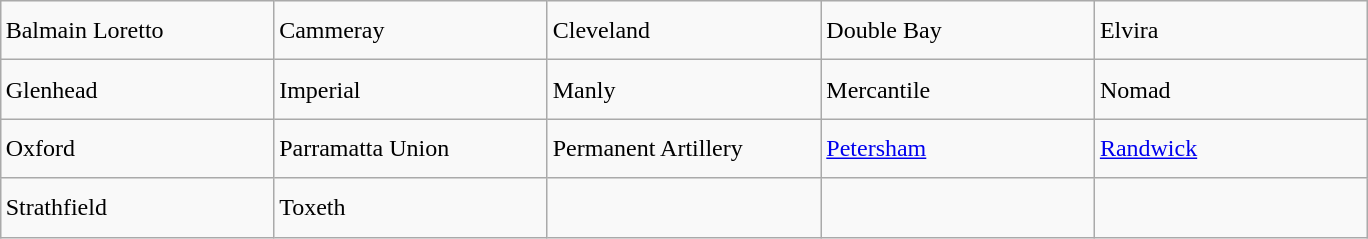<table class="wikitable" style="margin:auto; text-valign:center; text-align:left;">
<tr style="line-height:200%">
<td width="175">Balmain Loretto</td>
<td width="175">Cammeray</td>
<td width="175">Cleveland</td>
<td width="175">Double Bay</td>
<td width="175">Elvira</td>
</tr>
<tr style="line-height:200%">
<td>Glenhead</td>
<td>Imperial</td>
<td> Manly</td>
<td> Mercantile</td>
<td>Nomad</td>
</tr>
<tr style="line-height:200%">
<td>Oxford</td>
<td>Parramatta Union</td>
<td>Permanent Artillery</td>
<td> <a href='#'>Petersham</a></td>
<td> <a href='#'>Randwick</a></td>
</tr>
<tr style="line-height:200%">
<td> Strathfield</td>
<td>Toxeth</td>
<td></td>
<td></td>
<td></td>
</tr>
</table>
